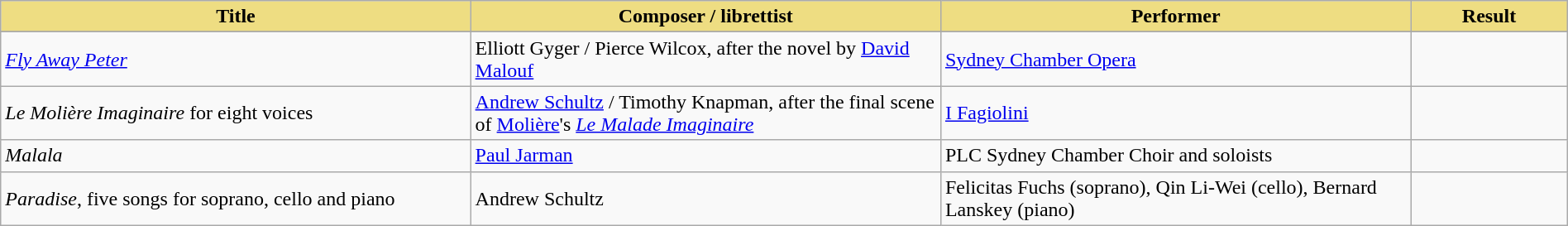<table class="wikitable" width=100%>
<tr>
<th style="width:30%;background:#EEDD82;">Title</th>
<th style="width:30%;background:#EEDD82;">Composer / librettist</th>
<th style="width:30%;background:#EEDD82;">Performer</th>
<th style="width:10%;background:#EEDD82;">Result<br></th>
</tr>
<tr>
</tr>
<tr>
<td><em><a href='#'>Fly Away Peter</a></em></td>
<td>Elliott Gyger / Pierce Wilcox, after the novel by <a href='#'>David Malouf</a></td>
<td><a href='#'>Sydney Chamber Opera</a></td>
<td></td>
</tr>
<tr>
<td><em>Le Molière Imaginaire</em> for eight voices</td>
<td><a href='#'>Andrew Schultz</a> / Timothy Knapman, after the final scene of <a href='#'>Molière</a>'s <em><a href='#'>Le Malade Imaginaire</a></em></td>
<td><a href='#'>I Fagiolini</a></td>
<td></td>
</tr>
<tr>
<td><em>Malala</em></td>
<td><a href='#'>Paul Jarman</a></td>
<td>PLC Sydney Chamber Choir and soloists</td>
<td></td>
</tr>
<tr>
<td><em>Paradise</em>, five songs for soprano, cello and piano</td>
<td>Andrew Schultz</td>
<td>Felicitas Fuchs (soprano), Qin Li-Wei (cello), Bernard Lanskey (piano)</td>
<td></td>
</tr>
</table>
